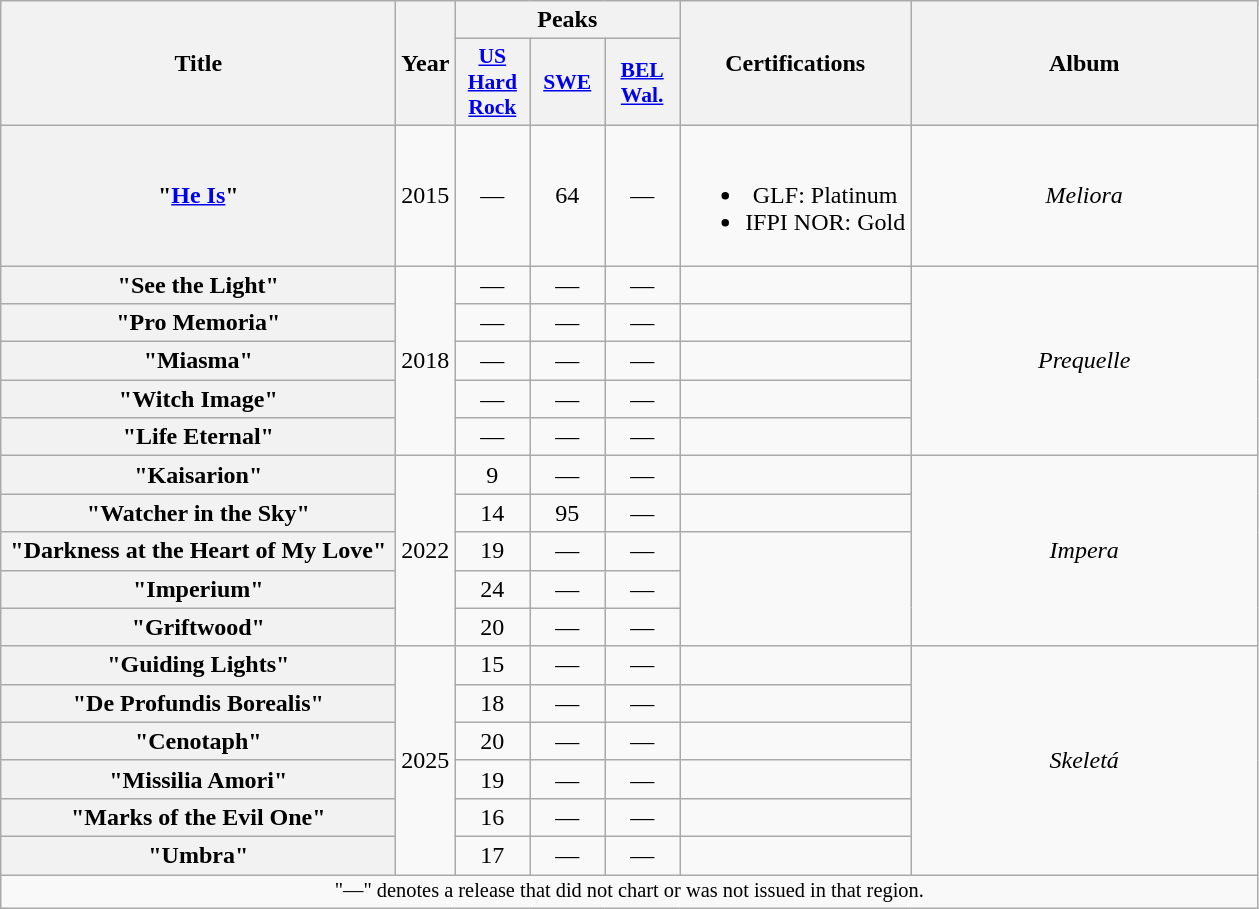<table class="wikitable plainrowheaders" style="text-align:center;">
<tr>
<th scope="col" rowspan="2" style="width:16em;">Title</th>
<th scope="col" rowspan="2">Year</th>
<th scope="col" colspan="3">Peaks</th>
<th scope="col" rowspan="2">Certifications</th>
<th scope="col" rowspan="2" style="width:14em;">Album</th>
</tr>
<tr>
<th scope="col" style="width:3em;font-size:90%;"><a href='#'>US Hard Rock</a></th>
<th scope="col" style="width:3em;font-size:90%;"><a href='#'>SWE</a><br></th>
<th scope="col" style="width:3em;font-size:90%;"><a href='#'>BEL<br>Wal.</a><br></th>
</tr>
<tr>
<th scope="row">"<a href='#'>He Is</a>"</th>
<td>2015</td>
<td>—</td>
<td>64</td>
<td>—</td>
<td><br><ul><li>GLF: Platinum</li><li>IFPI NOR: Gold</li></ul></td>
<td><em>Meliora</em></td>
</tr>
<tr>
<th scope="row">"See the Light"</th>
<td rowspan="5">2018</td>
<td>—</td>
<td>—</td>
<td>—</td>
<td></td>
<td rowspan="5"><em>Prequelle</em></td>
</tr>
<tr>
<th scope="row">"Pro Memoria"</th>
<td>—</td>
<td>—</td>
<td>—</td>
<td></td>
</tr>
<tr>
<th scope="row">"Miasma"</th>
<td>—</td>
<td>—</td>
<td>—</td>
<td></td>
</tr>
<tr>
<th scope="row">"Witch Image"</th>
<td>—</td>
<td>—</td>
<td>—</td>
<td></td>
</tr>
<tr>
<th scope="row">"Life Eternal"</th>
<td>—</td>
<td>—</td>
<td>—</td>
<td></td>
</tr>
<tr>
<th scope="row">"Kaisarion"</th>
<td rowspan="5">2022</td>
<td>9</td>
<td>—</td>
<td>—</td>
<td></td>
<td rowspan="5"><em>Impera</em></td>
</tr>
<tr>
<th scope="row">"Watcher in the Sky"</th>
<td>14</td>
<td>95</td>
<td>—</td>
<td></td>
</tr>
<tr>
<th scope="row">"Darkness at the Heart of My Love"</th>
<td>19</td>
<td>—</td>
<td>—</td>
</tr>
<tr>
<th scope="row">"Imperium"</th>
<td>24</td>
<td>—</td>
<td>—</td>
</tr>
<tr>
<th scope="row">"Griftwood"</th>
<td>20</td>
<td>—</td>
<td>—</td>
</tr>
<tr>
<th scope="row">"Guiding Lights"</th>
<td rowspan="6">2025</td>
<td>15</td>
<td>—</td>
<td>—</td>
<td></td>
<td rowspan="6"><em>Skeletá</em></td>
</tr>
<tr>
<th scope="row">"De Profundis Borealis"</th>
<td>18</td>
<td>—</td>
<td>—</td>
<td></td>
</tr>
<tr>
<th scope="row">"Cenotaph"</th>
<td>20</td>
<td>—</td>
<td>—</td>
<td></td>
</tr>
<tr>
<th scope="row">"Missilia Amori"</th>
<td>19</td>
<td>—</td>
<td>—</td>
<td></td>
</tr>
<tr>
<th scope="row">"Marks of the Evil One"</th>
<td>16</td>
<td>—</td>
<td>—</td>
<td></td>
</tr>
<tr>
<th scope="row">"Umbra"</th>
<td>17</td>
<td>—</td>
<td>—</td>
<td></td>
</tr>
<tr>
<td colspan="13" style="font-size: 85%">"—" denotes a release that did not chart or was not issued in that region.</td>
</tr>
</table>
